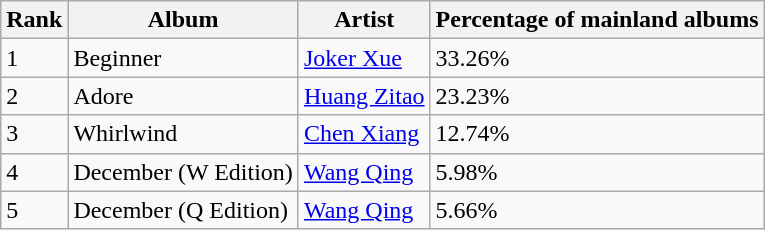<table class="wikitable sortable">
<tr>
<th>Rank</th>
<th class="unsortable">Album</th>
<th>Artist</th>
<th>Percentage of mainland albums</th>
</tr>
<tr>
<td>1</td>
<td>Beginner</td>
<td><a href='#'>Joker Xue</a></td>
<td>33.26%</td>
</tr>
<tr>
<td>2</td>
<td>Adore</td>
<td><a href='#'>Huang Zitao</a></td>
<td>23.23%</td>
</tr>
<tr>
<td>3</td>
<td>Whirlwind</td>
<td><a href='#'>Chen Xiang</a></td>
<td>12.74%</td>
</tr>
<tr>
<td>4</td>
<td>December (W Edition)</td>
<td><a href='#'>Wang Qing</a></td>
<td>5.98%</td>
</tr>
<tr>
<td>5</td>
<td>December (Q Edition)</td>
<td><a href='#'>Wang Qing</a></td>
<td>5.66%</td>
</tr>
</table>
